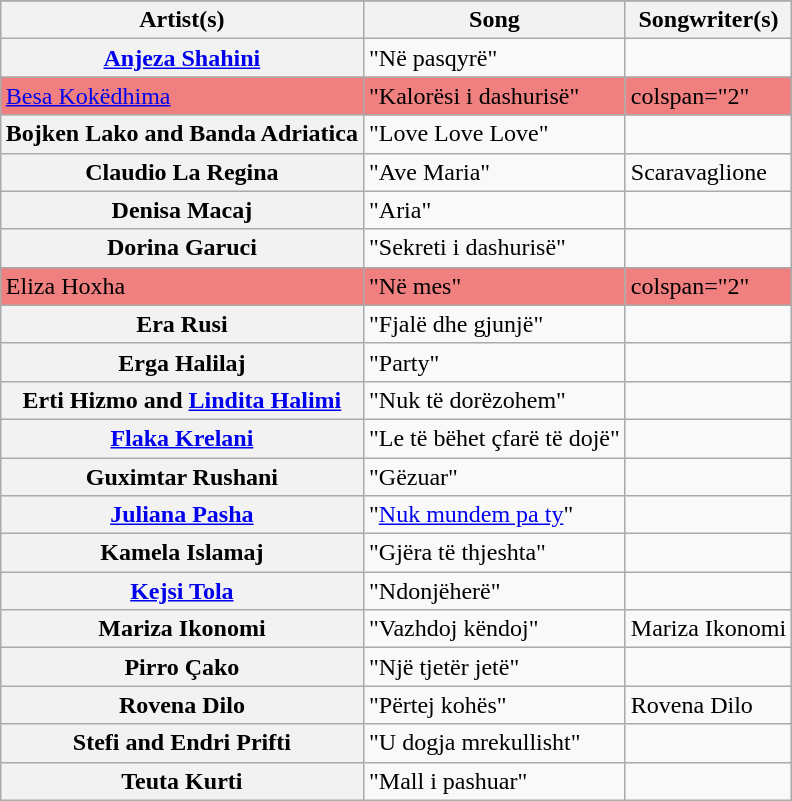<table class="wikitable sortable plainrowheaders" style="margin: 1em auto 1em auto">
<tr>
</tr>
<tr>
<th scope="col">Artist(s)</th>
<th scope="col">Song</th>
<th scope="col" class="unsortable">Songwriter(s)</th>
</tr>
<tr>
<th scope="row"><a href='#'>Anjeza Shahini</a></th>
<td>"Në pasqyrë"</td>
<td></td>
</tr>
<tr bgcolor="#F08080">
<td><a href='#'>Besa Kokëdhima</a></td>
<td>"Kalorësi i dashurisë"</td>
<td>colspan="2" </td>
</tr>
<tr>
<th scope="row">Bojken Lako and Banda Adriatica</th>
<td>"Love Love Love"</td>
<td></td>
</tr>
<tr>
<th scope="row">Claudio La Regina</th>
<td>"Ave Maria"</td>
<td>Scaravaglione</td>
</tr>
<tr>
<th scope="row">Denisa Macaj</th>
<td>"Aria"</td>
<td></td>
</tr>
<tr>
<th scope="row">Dorina Garuci</th>
<td>"Sekreti i dashurisë"</td>
<td></td>
</tr>
<tr bgcolor="#F08080">
<td>Eliza Hoxha</td>
<td>"Në mes"</td>
<td>colspan="2" </td>
</tr>
<tr>
<th scope="row">Era Rusi</th>
<td>"Fjalë dhe gjunjë"</td>
<td></td>
</tr>
<tr>
<th scope="row">Erga Halilaj</th>
<td>"Party"</td>
<td></td>
</tr>
<tr>
<th scope="row">Erti Hizmo and <a href='#'>Lindita Halimi</a></th>
<td>"Nuk të dorëzohem"</td>
<td></td>
</tr>
<tr>
<th scope="row"><a href='#'>Flaka Krelani</a></th>
<td>"Le të bëhet çfarë të dojë"</td>
<td></td>
</tr>
<tr>
<th scope="row">Guximtar Rushani</th>
<td>"Gëzuar"</td>
<td></td>
</tr>
<tr>
<th scope="row"><a href='#'>Juliana Pasha</a></th>
<td>"<a href='#'>Nuk mundem pa ty</a>"</td>
<td></td>
</tr>
<tr>
<th scope="row">Kamela Islamaj</th>
<td>"Gjëra të thjeshta"</td>
<td></td>
</tr>
<tr>
<th scope="row"><a href='#'>Kejsi Tola</a></th>
<td>"Ndonjëherë"</td>
<td></td>
</tr>
<tr>
<th scope="row">Mariza Ikonomi</th>
<td>"Vazhdoj këndoj"</td>
<td>Mariza Ikonomi</td>
</tr>
<tr>
<th scope="row">Pirro Çako</th>
<td>"Një tjetër jetë"</td>
<td></td>
</tr>
<tr>
<th scope="row">Rovena Dilo</th>
<td>"Përtej kohës"</td>
<td>Rovena Dilo</td>
</tr>
<tr>
<th scope="row">Stefi and Endri Prifti</th>
<td>"U dogja mrekullisht"</td>
<td></td>
</tr>
<tr>
<th scope="row">Teuta Kurti</th>
<td>"Mall i pashuar"</td>
<td></td>
</tr>
</table>
